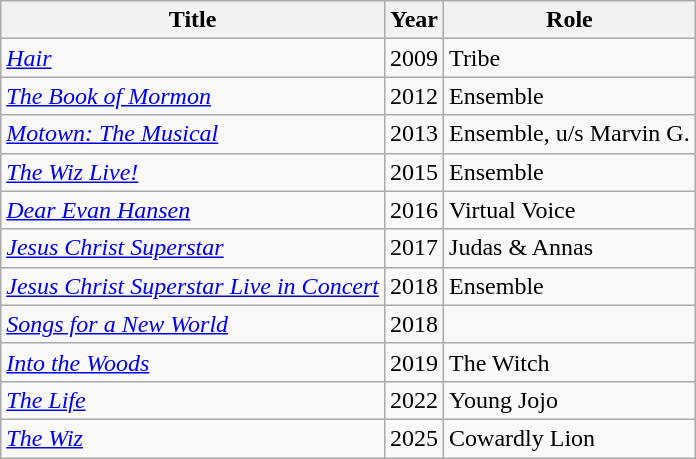<table class="wikitable">
<tr>
<th>Title</th>
<th>Year</th>
<th>Role</th>
</tr>
<tr>
<td><em><a href='#'>Hair</a></em></td>
<td>2009</td>
<td>Tribe</td>
</tr>
<tr>
<td><em><a href='#'>The Book of Mormon</a></em></td>
<td>2012</td>
<td>Ensemble</td>
</tr>
<tr>
<td><em><a href='#'>Motown: The Musical</a></em></td>
<td>2013</td>
<td>Ensemble, u/s Marvin G.</td>
</tr>
<tr>
<td><em><a href='#'>The Wiz Live!</a></em></td>
<td>2015</td>
<td>Ensemble</td>
</tr>
<tr>
<td><em><a href='#'>Dear Evan Hansen</a></em></td>
<td>2016</td>
<td>Virtual Voice</td>
</tr>
<tr>
<td><em><a href='#'>Jesus Christ Superstar</a></em></td>
<td>2017</td>
<td>Judas & Annas</td>
</tr>
<tr>
<td><em><a href='#'>Jesus Christ Superstar Live in Concert</a></em></td>
<td>2018</td>
<td>Ensemble</td>
</tr>
<tr>
<td><em><a href='#'>Songs for a New World</a></em></td>
<td>2018</td>
<td></td>
</tr>
<tr>
<td><em><a href='#'>Into the Woods</a></em></td>
<td>2019</td>
<td>The Witch</td>
</tr>
<tr>
<td><em><a href='#'>The Life</a></em></td>
<td>2022</td>
<td>Young Jojo</td>
</tr>
<tr>
<td><em><a href='#'>The Wiz</a></em></td>
<td>2025</td>
<td>Cowardly Lion</td>
</tr>
</table>
